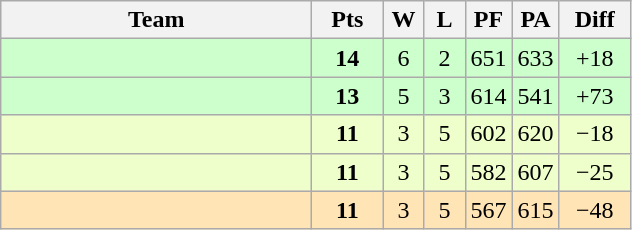<table class=wikitable style="text-align:center">
<tr>
<th width=200>Team</th>
<th width=40>Pts</th>
<th width=20>W</th>
<th width=20>L</th>
<th width=20>PF</th>
<th width=20>PA</th>
<th width=40>Diff</th>
</tr>
<tr style="background:#cfc;">
<td style="text-align:left"></td>
<td><strong>14</strong></td>
<td>6</td>
<td>2</td>
<td>651</td>
<td>633</td>
<td>+18</td>
</tr>
<tr style="background:#cfc;">
<td style="text-align:left"></td>
<td><strong>13</strong></td>
<td>5</td>
<td>3</td>
<td>614</td>
<td>541</td>
<td>+73</td>
</tr>
<tr style="background:#efc;">
<td style="text-align:left"></td>
<td><strong>11</strong></td>
<td>3</td>
<td>5</td>
<td>602</td>
<td>620</td>
<td>−18</td>
</tr>
<tr style="background:#efc;">
<td style="text-align:left"></td>
<td><strong>11</strong></td>
<td>3</td>
<td>5</td>
<td>582</td>
<td>607</td>
<td>−25</td>
</tr>
<tr style="background:moccasin;">
<td style="text-align:left"></td>
<td><strong>11</strong></td>
<td>3</td>
<td>5</td>
<td>567</td>
<td>615</td>
<td>−48</td>
</tr>
</table>
